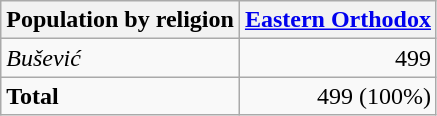<table class="wikitable sortable">
<tr>
<th>Population by religion</th>
<th><a href='#'>Eastern Orthodox</a></th>
</tr>
<tr>
<td><em>Bušević</em></td>
<td align="right">499</td>
</tr>
<tr>
<td><strong>Total</strong></td>
<td align="right">499 (100%)</td>
</tr>
</table>
